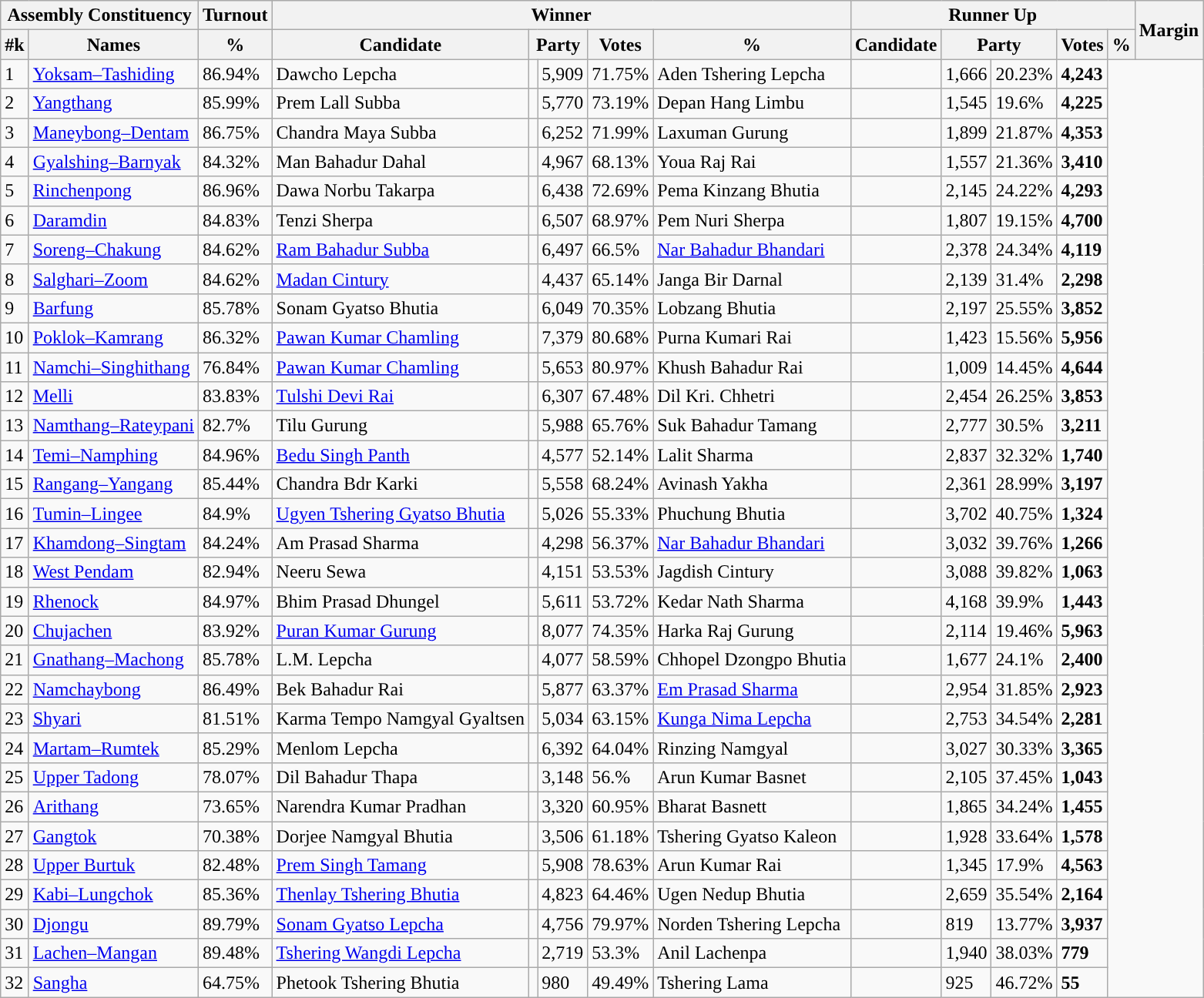<table class="wikitable sortable">
<tr>
<th colspan="2">Assembly Constituency</th>
<th>Turnout</th>
<th colspan="5">Winner</th>
<th colspan="5">Runner Up</th>
<th rowspan="2" data-sort-type=number>Margin</th>
</tr>
<tr>
<th>#k</th>
<th>Names</th>
<th>%</th>
<th>Candidate</th>
<th colspan="2">Party</th>
<th data-sort-type=number>Votes</th>
<th>%</th>
<th>Candidate</th>
<th colspan="2">Party</th>
<th data-sort-type=number>Votes</th>
<th>%</th>
</tr>
<tr>
<td>1</td>
<td><a href='#'>Yoksam–Tashiding</a></td>
<td>86.94%</td>
<td>Dawcho Lepcha</td>
<td></td>
<td>5,909</td>
<td>71.75%</td>
<td>Aden Tshering Lepcha</td>
<td></td>
<td>1,666</td>
<td>20.23%</td>
<td style="background:"><span><strong>4,243</strong></span></td>
</tr>
<tr>
<td>2</td>
<td><a href='#'>Yangthang</a></td>
<td>85.99%</td>
<td>Prem Lall Subba</td>
<td></td>
<td>5,770</td>
<td>73.19%</td>
<td>Depan Hang Limbu</td>
<td></td>
<td>1,545</td>
<td>19.6%</td>
<td style="background:"><span><strong>4,225</strong></span></td>
</tr>
<tr>
<td>3</td>
<td><a href='#'>Maneybong–Dentam</a></td>
<td>86.75%</td>
<td>Chandra Maya Subba</td>
<td></td>
<td>6,252</td>
<td>71.99%</td>
<td>Laxuman Gurung</td>
<td></td>
<td>1,899</td>
<td>21.87%</td>
<td style="background:"><span><strong>4,353</strong></span></td>
</tr>
<tr>
<td>4</td>
<td><a href='#'>Gyalshing–Barnyak</a></td>
<td>84.32%</td>
<td>Man Bahadur Dahal</td>
<td></td>
<td>4,967</td>
<td>68.13%</td>
<td>Youa Raj Rai</td>
<td></td>
<td>1,557</td>
<td>21.36%</td>
<td style="background:"><span><strong>3,410</strong></span></td>
</tr>
<tr>
<td>5</td>
<td><a href='#'>Rinchenpong</a></td>
<td>86.96%</td>
<td>Dawa Norbu Takarpa</td>
<td></td>
<td>6,438</td>
<td>72.69%</td>
<td>Pema Kinzang Bhutia</td>
<td></td>
<td>2,145</td>
<td>24.22%</td>
<td style="background:"><span><strong>4,293</strong></span></td>
</tr>
<tr>
<td>6</td>
<td><a href='#'>Daramdin</a></td>
<td>84.83%</td>
<td>Tenzi Sherpa</td>
<td></td>
<td>6,507</td>
<td>68.97%</td>
<td>Pem Nuri Sherpa</td>
<td></td>
<td>1,807</td>
<td>19.15%</td>
<td style="background:"><span><strong>4,700</strong></span></td>
</tr>
<tr>
<td>7</td>
<td><a href='#'>Soreng–Chakung</a></td>
<td>84.62%</td>
<td><a href='#'>Ram Bahadur Subba</a></td>
<td></td>
<td>6,497</td>
<td>66.5%</td>
<td><a href='#'>Nar Bahadur Bhandari</a></td>
<td></td>
<td>2,378</td>
<td>24.34%</td>
<td style="background:"><span><strong>4,119</strong></span></td>
</tr>
<tr>
<td>8</td>
<td><a href='#'>Salghari–Zoom</a></td>
<td>84.62%</td>
<td><a href='#'>Madan Cintury</a></td>
<td></td>
<td>4,437</td>
<td>65.14%</td>
<td>Janga Bir Darnal</td>
<td></td>
<td>2,139</td>
<td>31.4%</td>
<td style="background:"><span><strong>2,298</strong></span></td>
</tr>
<tr>
<td>9</td>
<td><a href='#'>Barfung</a></td>
<td>85.78%</td>
<td>Sonam Gyatso Bhutia</td>
<td></td>
<td>6,049</td>
<td>70.35%</td>
<td>Lobzang Bhutia</td>
<td></td>
<td>2,197</td>
<td>25.55%</td>
<td style="background:"><span><strong>3,852</strong></span></td>
</tr>
<tr>
<td>10</td>
<td><a href='#'>Poklok–Kamrang</a></td>
<td>86.32%</td>
<td><a href='#'>Pawan Kumar Chamling</a></td>
<td></td>
<td>7,379</td>
<td>80.68%</td>
<td>Purna Kumari Rai</td>
<td></td>
<td>1,423</td>
<td>15.56%</td>
<td style="background:"><span><strong>5,956</strong></span></td>
</tr>
<tr>
<td>11</td>
<td><a href='#'>Namchi–Singhithang</a></td>
<td>76.84%</td>
<td><a href='#'>Pawan Kumar Chamling</a></td>
<td></td>
<td>5,653</td>
<td>80.97%</td>
<td>Khush Bahadur Rai</td>
<td></td>
<td>1,009</td>
<td>14.45%</td>
<td style="background:"><span><strong>4,644</strong></span></td>
</tr>
<tr>
<td>12</td>
<td><a href='#'>Melli</a></td>
<td>83.83%</td>
<td><a href='#'>Tulshi Devi Rai</a></td>
<td></td>
<td>6,307</td>
<td>67.48%</td>
<td>Dil Kri. Chhetri</td>
<td></td>
<td>2,454</td>
<td>26.25%</td>
<td style="background:"><span><strong>3,853</strong></span></td>
</tr>
<tr>
<td>13</td>
<td><a href='#'>Namthang–Rateypani</a></td>
<td>82.7%</td>
<td>Tilu Gurung</td>
<td></td>
<td>5,988</td>
<td>65.76%</td>
<td>Suk Bahadur Tamang</td>
<td></td>
<td>2,777</td>
<td>30.5%</td>
<td style="background:"><span><strong>3,211</strong></span></td>
</tr>
<tr>
<td>14</td>
<td><a href='#'>Temi–Namphing</a></td>
<td>84.96%</td>
<td><a href='#'>Bedu Singh Panth</a></td>
<td></td>
<td>4,577</td>
<td>52.14%</td>
<td>Lalit Sharma</td>
<td></td>
<td>2,837</td>
<td>32.32%</td>
<td style="background:"><span><strong>1,740</strong></span></td>
</tr>
<tr>
<td>15</td>
<td><a href='#'>Rangang–Yangang</a></td>
<td>85.44%</td>
<td>Chandra Bdr Karki</td>
<td></td>
<td>5,558</td>
<td>68.24%</td>
<td>Avinash Yakha</td>
<td></td>
<td>2,361</td>
<td>28.99%</td>
<td style="background:"><span><strong>3,197</strong></span></td>
</tr>
<tr>
<td>16</td>
<td><a href='#'>Tumin–Lingee</a></td>
<td>84.9%</td>
<td><a href='#'>Ugyen Tshering Gyatso Bhutia</a></td>
<td></td>
<td>5,026</td>
<td>55.33%</td>
<td>Phuchung Bhutia</td>
<td></td>
<td>3,702</td>
<td>40.75%</td>
<td style="background:"><span><strong>1,324</strong></span></td>
</tr>
<tr>
<td>17</td>
<td><a href='#'>Khamdong–Singtam</a></td>
<td>84.24%</td>
<td>Am Prasad Sharma</td>
<td></td>
<td>4,298</td>
<td>56.37%</td>
<td><a href='#'>Nar Bahadur Bhandari</a></td>
<td></td>
<td>3,032</td>
<td>39.76%</td>
<td style="background:"><span><strong>1,266</strong></span></td>
</tr>
<tr>
<td>18</td>
<td><a href='#'>West Pendam</a></td>
<td>82.94%</td>
<td>Neeru Sewa</td>
<td></td>
<td>4,151</td>
<td>53.53%</td>
<td>Jagdish Cintury</td>
<td></td>
<td>3,088</td>
<td>39.82%</td>
<td style="background:"><span><strong>1,063</strong></span></td>
</tr>
<tr>
<td>19</td>
<td><a href='#'>Rhenock</a></td>
<td>84.97%</td>
<td>Bhim Prasad Dhungel</td>
<td></td>
<td>5,611</td>
<td>53.72%</td>
<td>Kedar Nath Sharma</td>
<td></td>
<td>4,168</td>
<td>39.9%</td>
<td style="background:"><span><strong>1,443</strong></span></td>
</tr>
<tr>
<td>20</td>
<td><a href='#'>Chujachen</a></td>
<td>83.92%</td>
<td><a href='#'>Puran Kumar Gurung</a></td>
<td></td>
<td>8,077</td>
<td>74.35%</td>
<td>Harka Raj Gurung</td>
<td></td>
<td>2,114</td>
<td>19.46%</td>
<td style="background:"><span><strong>5,963</strong></span></td>
</tr>
<tr>
<td>21</td>
<td><a href='#'>Gnathang–Machong</a></td>
<td>85.78%</td>
<td>L.M. Lepcha</td>
<td></td>
<td>4,077</td>
<td>58.59%</td>
<td>Chhopel Dzongpo Bhutia</td>
<td></td>
<td>1,677</td>
<td>24.1%</td>
<td style="background:"><span><strong>2,400</strong></span></td>
</tr>
<tr>
<td>22</td>
<td><a href='#'>Namchaybong</a></td>
<td>86.49%</td>
<td>Bek Bahadur Rai</td>
<td></td>
<td>5,877</td>
<td>63.37%</td>
<td><a href='#'>Em Prasad Sharma</a></td>
<td></td>
<td>2,954</td>
<td>31.85%</td>
<td style="background:"><span><strong>2,923</strong></span></td>
</tr>
<tr>
<td>23</td>
<td><a href='#'>Shyari</a></td>
<td>81.51%</td>
<td>Karma Tempo Namgyal Gyaltsen</td>
<td></td>
<td>5,034</td>
<td>63.15%</td>
<td><a href='#'>Kunga Nima Lepcha</a></td>
<td></td>
<td>2,753</td>
<td>34.54%</td>
<td style="background:"><span><strong>2,281</strong></span></td>
</tr>
<tr>
<td>24</td>
<td><a href='#'>Martam–Rumtek</a></td>
<td>85.29%</td>
<td>Menlom Lepcha</td>
<td></td>
<td>6,392</td>
<td>64.04%</td>
<td>Rinzing Namgyal</td>
<td></td>
<td>3,027</td>
<td>30.33%</td>
<td style="background:"><span><strong>3,365</strong></span></td>
</tr>
<tr>
<td>25</td>
<td><a href='#'>Upper Tadong</a></td>
<td>78.07%</td>
<td>Dil Bahadur Thapa</td>
<td></td>
<td>3,148</td>
<td>56.%</td>
<td>Arun Kumar  Basnet</td>
<td></td>
<td>2,105</td>
<td>37.45%</td>
<td style="background:"><span><strong>1,043</strong></span></td>
</tr>
<tr>
<td>26</td>
<td><a href='#'>Arithang</a></td>
<td>73.65%</td>
<td>Narendra Kumar Pradhan</td>
<td></td>
<td>3,320</td>
<td>60.95%</td>
<td>Bharat Basnett</td>
<td></td>
<td>1,865</td>
<td>34.24%</td>
<td style="background:"><span><strong>1,455</strong></span></td>
</tr>
<tr>
<td>27</td>
<td><a href='#'>Gangtok</a></td>
<td>70.38%</td>
<td>Dorjee Namgyal Bhutia</td>
<td></td>
<td>3,506</td>
<td>61.18%</td>
<td>Tshering Gyatso Kaleon</td>
<td></td>
<td>1,928</td>
<td>33.64%</td>
<td style="background:"><span><strong>1,578</strong></span></td>
</tr>
<tr>
<td>28</td>
<td><a href='#'>Upper Burtuk</a></td>
<td>82.48%</td>
<td><a href='#'>Prem Singh Tamang</a></td>
<td></td>
<td>5,908</td>
<td>78.63%</td>
<td>Arun Kumar Rai</td>
<td></td>
<td>1,345</td>
<td>17.9%</td>
<td style="background:"><span><strong>4,563</strong></span></td>
</tr>
<tr>
<td>29</td>
<td><a href='#'>Kabi–Lungchok</a></td>
<td>85.36%</td>
<td><a href='#'>Thenlay Tshering Bhutia</a></td>
<td></td>
<td>4,823</td>
<td>64.46%</td>
<td>Ugen Nedup Bhutia</td>
<td></td>
<td>2,659</td>
<td>35.54%</td>
<td style="background:"><span><strong>2,164</strong></span></td>
</tr>
<tr>
<td>30</td>
<td><a href='#'>Djongu</a></td>
<td>89.79%</td>
<td><a href='#'>Sonam Gyatso Lepcha</a></td>
<td></td>
<td>4,756</td>
<td>79.97%</td>
<td>Norden Tshering Lepcha</td>
<td></td>
<td>819</td>
<td>13.77%</td>
<td style="background:"><span><strong>3,937</strong></span></td>
</tr>
<tr>
<td>31</td>
<td><a href='#'>Lachen–Mangan</a></td>
<td>89.48%</td>
<td><a href='#'>Tshering Wangdi Lepcha</a></td>
<td></td>
<td>2,719</td>
<td>53.3%</td>
<td>Anil Lachenpa</td>
<td></td>
<td>1,940</td>
<td>38.03%</td>
<td style="background:"><span><strong>779</strong></span></td>
</tr>
<tr>
<td>32</td>
<td><a href='#'>Sangha</a></td>
<td>64.75%</td>
<td>Phetook Tshering Bhutia</td>
<td></td>
<td>980</td>
<td>49.49%</td>
<td>Tshering Lama</td>
<td></td>
<td>925</td>
<td>46.72%</td>
<td style="background:"><span><strong>55</strong></span></td>
</tr>
</table>
